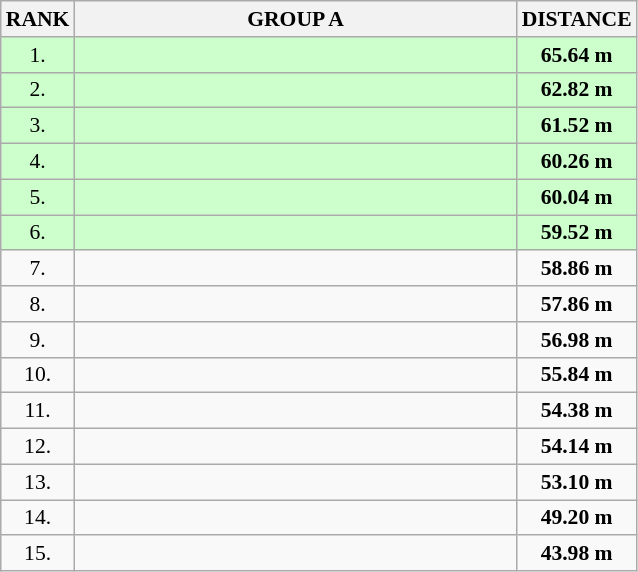<table class="wikitable" style="border-collapse: collapse; font-size: 90%;">
<tr>
<th>RANK</th>
<th style="width: 20em">GROUP A</th>
<th style="width: 5em">DISTANCE</th>
</tr>
<tr style="background:#ccffcc;">
<td align="center">1.</td>
<td></td>
<td align="center"><strong>65.64 m</strong></td>
</tr>
<tr style="background:#ccffcc;">
<td align="center">2.</td>
<td></td>
<td align="center"><strong>62.82 m</strong></td>
</tr>
<tr style="background:#ccffcc;">
<td align="center">3.</td>
<td></td>
<td align="center"><strong>61.52 m</strong></td>
</tr>
<tr style="background:#ccffcc;">
<td align="center">4.</td>
<td></td>
<td align="center"><strong>60.26 m</strong></td>
</tr>
<tr style="background:#ccffcc;">
<td align="center">5.</td>
<td></td>
<td align="center"><strong>60.04 m</strong></td>
</tr>
<tr style="background:#ccffcc;">
<td align="center">6.</td>
<td></td>
<td align="center"><strong>59.52 m</strong></td>
</tr>
<tr>
<td align="center">7.</td>
<td></td>
<td align="center"><strong>58.86 m</strong></td>
</tr>
<tr>
<td align="center">8.</td>
<td></td>
<td align="center"><strong>57.86 m</strong></td>
</tr>
<tr>
<td align="center">9.</td>
<td></td>
<td align="center"><strong>56.98 m</strong></td>
</tr>
<tr>
<td align="center">10.</td>
<td></td>
<td align="center"><strong>55.84 m</strong></td>
</tr>
<tr>
<td align="center">11.</td>
<td></td>
<td align="center"><strong>54.38 m</strong></td>
</tr>
<tr>
<td align="center">12.</td>
<td></td>
<td align="center"><strong>54.14 m</strong></td>
</tr>
<tr>
<td align="center">13.</td>
<td></td>
<td align="center"><strong>53.10 m</strong></td>
</tr>
<tr>
<td align="center">14.</td>
<td></td>
<td align="center"><strong>49.20 m</strong></td>
</tr>
<tr>
<td align="center">15.</td>
<td></td>
<td align="center"><strong>43.98 m</strong></td>
</tr>
</table>
